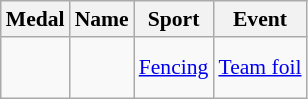<table class="wikitable sortable" style="font-size:90%">
<tr>
<th>Medal</th>
<th>Name</th>
<th>Sport</th>
<th>Event</th>
</tr>
<tr>
<td></td>
<td><br><br></td>
<td><a href='#'>Fencing</a></td>
<td><a href='#'>Team foil</a></td>
</tr>
</table>
